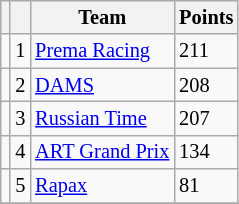<table class="wikitable" style="font-size: 85%;">
<tr>
<th></th>
<th></th>
<th>Team</th>
<th>Points</th>
</tr>
<tr>
<td></td>
<td align="center">1</td>
<td> <a href='#'>Prema Racing</a></td>
<td>211</td>
</tr>
<tr>
<td></td>
<td align="center">2</td>
<td> <a href='#'>DAMS</a></td>
<td>208</td>
</tr>
<tr>
<td></td>
<td align="center">3</td>
<td> <a href='#'>Russian Time</a></td>
<td>207</td>
</tr>
<tr>
<td></td>
<td align="center">4</td>
<td> <a href='#'>ART Grand Prix</a></td>
<td>134</td>
</tr>
<tr>
<td></td>
<td align="center">5</td>
<td> <a href='#'>Rapax</a></td>
<td>81</td>
</tr>
<tr>
</tr>
</table>
